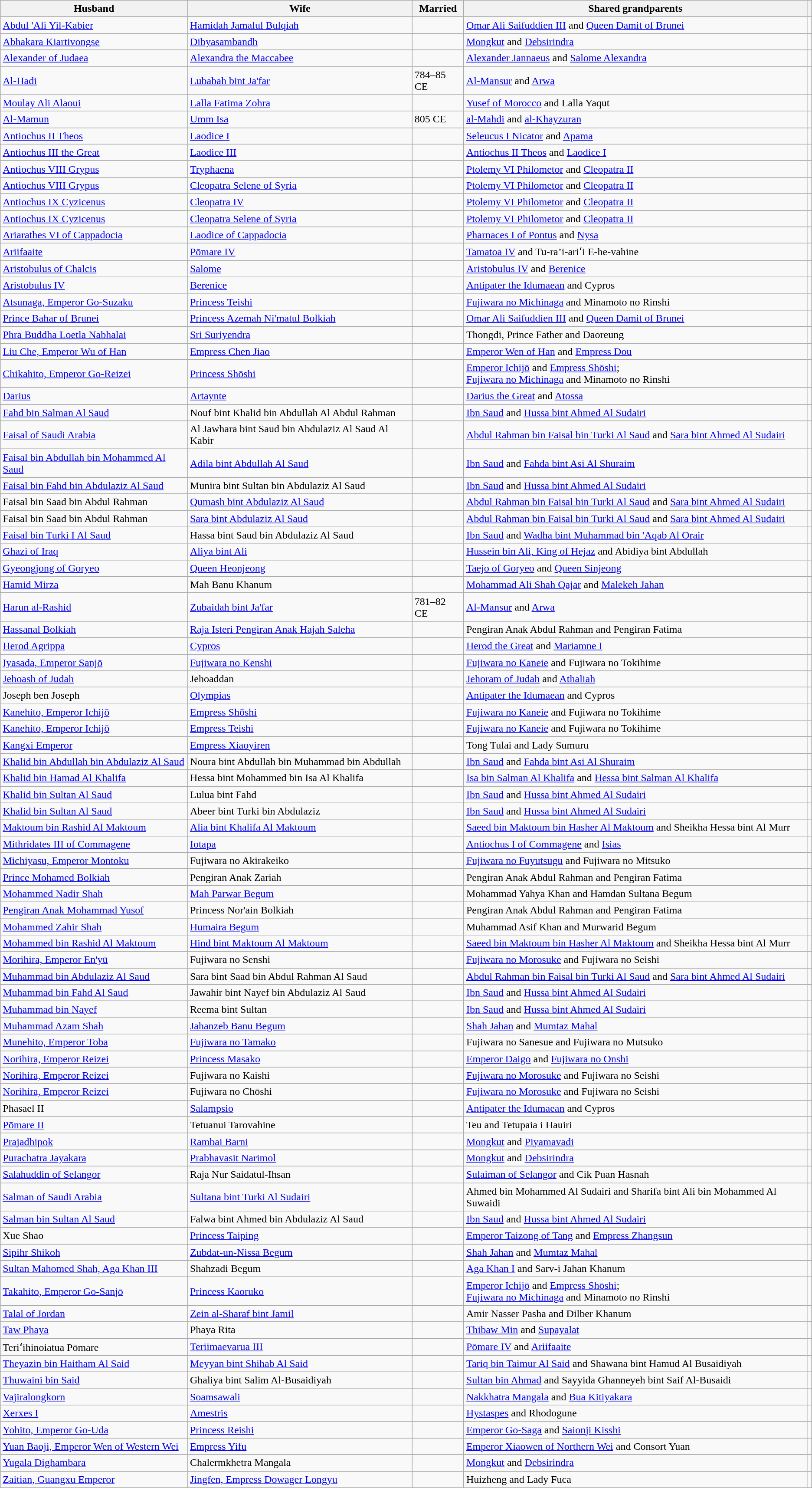<table class="wikitable sortable">
<tr>
<th>Husband</th>
<th>Wife</th>
<th>Married</th>
<th>Shared grandparents</th>
<th></th>
</tr>
<tr>
<td><a href='#'>Abdul 'Ali Yil-Kabier</a></td>
<td><a href='#'>Hamidah Jamalul Bulqiah</a></td>
<td></td>
<td><a href='#'>Omar Ali Saifuddien III</a> and <a href='#'>Queen Damit of Brunei</a></td>
<td></td>
</tr>
<tr>
<td><a href='#'>Abhakara Kiartivongse</a></td>
<td><a href='#'>Dibyasambandh</a></td>
<td></td>
<td><a href='#'>Mongkut</a> and <a href='#'>Debsirindra</a></td>
<td></td>
</tr>
<tr>
<td><a href='#'>Alexander of Judaea</a></td>
<td><a href='#'>Alexandra the Maccabee</a></td>
<td></td>
<td><a href='#'>Alexander Jannaeus</a> and <a href='#'>Salome Alexandra</a></td>
<td></td>
</tr>
<tr>
<td><a href='#'>Al-Hadi</a></td>
<td><a href='#'>Lubabah bint Ja'far</a></td>
<td>784–85 CE</td>
<td><a href='#'>Al-Mansur</a> and <a href='#'>Arwa</a></td>
<td></td>
</tr>
<tr>
<td><a href='#'>Moulay Ali Alaoui</a></td>
<td><a href='#'>Lalla Fatima Zohra</a></td>
<td></td>
<td><a href='#'>Yusef of Morocco</a> and Lalla Yaqut</td>
<td></td>
</tr>
<tr>
<td><a href='#'>Al-Mamun</a></td>
<td><a href='#'>Umm Isa</a></td>
<td>805 CE</td>
<td><a href='#'>al-Mahdi</a> and <a href='#'>al-Khayzuran</a></td>
<td></td>
</tr>
<tr>
<td><a href='#'>Antiochus II Theos</a></td>
<td><a href='#'>Laodice I</a></td>
<td></td>
<td><a href='#'>Seleucus I Nicator</a> and <a href='#'>Apama</a></td>
<td></td>
</tr>
<tr>
<td><a href='#'>Antiochus III the Great</a></td>
<td><a href='#'>Laodice III</a></td>
<td></td>
<td><a href='#'>Antiochus II Theos</a> and <a href='#'>Laodice I</a></td>
<td></td>
</tr>
<tr>
<td><a href='#'>Antiochus VIII Grypus</a></td>
<td><a href='#'>Tryphaena</a></td>
<td></td>
<td><a href='#'>Ptolemy VI Philometor</a> and <a href='#'>Cleopatra II</a></td>
<td></td>
</tr>
<tr>
<td><a href='#'>Antiochus VIII Grypus</a></td>
<td><a href='#'>Cleopatra Selene of Syria</a></td>
<td></td>
<td><a href='#'>Ptolemy VI Philometor</a> and <a href='#'>Cleopatra II</a></td>
<td></td>
</tr>
<tr>
<td><a href='#'>Antiochus IX Cyzicenus</a></td>
<td><a href='#'>Cleopatra IV</a></td>
<td></td>
<td><a href='#'>Ptolemy VI Philometor</a> and <a href='#'>Cleopatra II</a></td>
<td></td>
</tr>
<tr>
<td><a href='#'>Antiochus IX Cyzicenus</a></td>
<td><a href='#'>Cleopatra Selene of Syria</a></td>
<td></td>
<td><a href='#'>Ptolemy VI Philometor</a> and <a href='#'>Cleopatra II</a></td>
<td></td>
</tr>
<tr>
<td><a href='#'>Ariarathes VI of Cappadocia</a></td>
<td><a href='#'>Laodice of Cappadocia</a></td>
<td></td>
<td><a href='#'>Pharnaces I of Pontus</a> and <a href='#'>Nysa</a></td>
<td></td>
</tr>
<tr>
<td><a href='#'>Ariifaaite</a></td>
<td><a href='#'>Pōmare IV</a></td>
<td></td>
<td><a href='#'>Tamatoa IV</a> and Tu-ra’i-ariʻi E-he-vahine</td>
<td></td>
</tr>
<tr>
<td><a href='#'>Aristobulus of Chalcis</a></td>
<td><a href='#'>Salome</a></td>
<td></td>
<td><a href='#'>Aristobulus IV</a> and <a href='#'>Berenice</a></td>
<td></td>
</tr>
<tr>
<td><a href='#'>Aristobulus IV</a></td>
<td><a href='#'>Berenice</a></td>
<td></td>
<td><a href='#'>Antipater the Idumaean</a> and Cypros</td>
<td></td>
</tr>
<tr>
<td><a href='#'>Atsunaga, Emperor Go-Suzaku</a></td>
<td><a href='#'>Princess Teishi</a></td>
<td></td>
<td><a href='#'>Fujiwara no Michinaga</a> and Minamoto no Rinshi</td>
<td></td>
</tr>
<tr>
<td><a href='#'>Prince Bahar of Brunei</a></td>
<td><a href='#'>Princess Azemah Ni'matul Bolkiah</a></td>
<td></td>
<td><a href='#'>Omar Ali Saifuddien III</a> and <a href='#'>Queen Damit of Brunei</a></td>
<td></td>
</tr>
<tr>
<td><a href='#'>Phra Buddha Loetla Nabhalai</a></td>
<td><a href='#'>Sri Suriyendra</a></td>
<td></td>
<td>Thongdi, Prince Father and Daoreung</td>
<td></td>
</tr>
<tr>
<td><a href='#'>Liu Che, Emperor Wu of Han</a></td>
<td><a href='#'>Empress Chen Jiao</a></td>
<td></td>
<td><a href='#'>Emperor Wen of Han</a> and <a href='#'>Empress Dou</a></td>
<td></td>
</tr>
<tr>
<td><a href='#'>Chikahito, Emperor Go-Reizei</a></td>
<td><a href='#'>Princess Shōshi</a></td>
<td></td>
<td><a href='#'>Emperor Ichijō</a> and <a href='#'>Empress Shōshi</a>;<br><a href='#'>Fujiwara no Michinaga</a> and Minamoto no Rinshi</td>
<td></td>
</tr>
<tr>
<td><a href='#'>Darius</a></td>
<td><a href='#'>Artaynte</a></td>
<td></td>
<td><a href='#'>Darius the Great</a> and <a href='#'>Atossa</a></td>
<td></td>
</tr>
<tr>
<td><a href='#'>Fahd bin Salman Al Saud</a></td>
<td>Nouf bint Khalid bin Abdullah Al Abdul Rahman</td>
<td></td>
<td><a href='#'>Ibn Saud</a> and <a href='#'>Hussa bint Ahmed Al Sudairi</a></td>
<td></td>
</tr>
<tr>
<td><a href='#'>Faisal of Saudi Arabia</a></td>
<td>Al Jawhara bint Saud bin Abdulaziz Al Saud Al Kabir</td>
<td></td>
<td><a href='#'>Abdul Rahman bin Faisal bin Turki Al Saud</a> and <a href='#'>Sara bint Ahmed Al Sudairi</a></td>
<td></td>
</tr>
<tr>
<td><a href='#'>Faisal bin Abdullah bin Mohammed Al Saud</a></td>
<td><a href='#'>Adila bint Abdullah Al Saud</a></td>
<td></td>
<td><a href='#'>Ibn Saud</a> and <a href='#'>Fahda bint Asi Al Shuraim</a></td>
<td></td>
</tr>
<tr>
<td><a href='#'>Faisal bin Fahd bin Abdulaziz Al Saud</a></td>
<td>Munira bint Sultan bin Abdulaziz Al Saud</td>
<td></td>
<td><a href='#'>Ibn Saud</a> and <a href='#'>Hussa bint Ahmed Al Sudairi</a></td>
<td></td>
</tr>
<tr>
<td>Faisal bin Saad bin Abdul Rahman</td>
<td><a href='#'>Qumash bint Abdulaziz Al Saud</a></td>
<td></td>
<td><a href='#'>Abdul Rahman bin Faisal bin Turki Al Saud</a> and <a href='#'>Sara bint Ahmed Al Sudairi</a></td>
<td></td>
</tr>
<tr>
<td>Faisal bin Saad bin Abdul Rahman</td>
<td><a href='#'>Sara bint Abdulaziz Al Saud</a></td>
<td></td>
<td><a href='#'>Abdul Rahman bin Faisal bin Turki Al Saud</a> and <a href='#'>Sara bint Ahmed Al Sudairi</a></td>
<td></td>
</tr>
<tr>
<td><a href='#'>Faisal bin Turki I Al Saud</a></td>
<td>Hassa bint Saud bin Abdulaziz Al Saud</td>
<td></td>
<td><a href='#'>Ibn Saud</a> and <a href='#'>Wadha bint Muhammad bin 'Aqab Al Orair</a></td>
<td></td>
</tr>
<tr>
<td><a href='#'>Ghazi of Iraq</a></td>
<td><a href='#'>Aliya bint Ali</a></td>
<td></td>
<td><a href='#'>Hussein bin Ali, King of Hejaz</a> and Abidiya bint Abdullah</td>
<td></td>
</tr>
<tr>
<td><a href='#'>Gyeongjong of Goryeo</a></td>
<td><a href='#'>Queen Heonjeong</a></td>
<td></td>
<td><a href='#'>Taejo of Goryeo</a> and <a href='#'>Queen Sinjeong</a></td>
<td></td>
</tr>
<tr>
<td><a href='#'>Hamid Mirza</a></td>
<td>Mah Banu Khanum</td>
<td></td>
<td><a href='#'>Mohammad Ali Shah Qajar</a> and <a href='#'>Malekeh Jahan</a></td>
<td></td>
</tr>
<tr>
<td><a href='#'>Harun al-Rashid</a></td>
<td><a href='#'>Zubaidah bint Ja'far</a></td>
<td>781–82 CE</td>
<td><a href='#'>Al-Mansur</a> and <a href='#'>Arwa</a></td>
<td></td>
</tr>
<tr>
<td><a href='#'>Hassanal Bolkiah</a></td>
<td><a href='#'>Raja Isteri Pengiran Anak Hajah Saleha</a></td>
<td></td>
<td>Pengiran Anak Abdul Rahman and Pengiran Fatima</td>
<td></td>
</tr>
<tr>
<td><a href='#'>Herod Agrippa</a></td>
<td><a href='#'>Cypros</a></td>
<td></td>
<td><a href='#'>Herod the Great</a> and <a href='#'>Mariamne I</a></td>
<td></td>
</tr>
<tr>
<td><a href='#'>Iyasada, Emperor Sanjō</a></td>
<td><a href='#'>Fujiwara no Kenshi</a></td>
<td></td>
<td><a href='#'>Fujiwara no Kaneie</a> and Fujiwara no Tokihime</td>
<td></td>
</tr>
<tr>
<td><a href='#'>Jehoash of Judah</a></td>
<td>Jehoaddan</td>
<td></td>
<td><a href='#'>Jehoram of Judah</a> and <a href='#'>Athaliah</a></td>
<td></td>
</tr>
<tr>
<td>Joseph ben Joseph</td>
<td><a href='#'>Olympias</a></td>
<td></td>
<td><a href='#'>Antipater the Idumaean</a> and Cypros</td>
<td></td>
</tr>
<tr>
<td><a href='#'>Kanehito, Emperor Ichijō</a></td>
<td><a href='#'>Empress Shōshi</a></td>
<td></td>
<td><a href='#'>Fujiwara no Kaneie</a> and Fujiwara no Tokihime</td>
<td></td>
</tr>
<tr>
<td><a href='#'>Kanehito, Emperor Ichijō</a></td>
<td><a href='#'>Empress Teishi</a></td>
<td></td>
<td><a href='#'>Fujiwara no Kaneie</a> and Fujiwara no Tokihime</td>
<td></td>
</tr>
<tr>
<td><a href='#'>Kangxi Emperor</a></td>
<td><a href='#'>Empress Xiaoyiren</a></td>
<td></td>
<td>Tong Tulai and Lady Sumuru</td>
<td></td>
</tr>
<tr>
<td><a href='#'>Khalid bin Abdullah bin Abdulaziz Al Saud</a></td>
<td>Noura bint Abdullah bin Muhammad bin Abdullah</td>
<td></td>
<td><a href='#'>Ibn Saud</a> and <a href='#'>Fahda bint Asi Al Shuraim</a></td>
<td></td>
</tr>
<tr>
<td><a href='#'>Khalid bin Hamad Al Khalifa</a></td>
<td>Hessa bint Mohammed bin Isa Al Khalifa</td>
<td></td>
<td><a href='#'>Isa bin Salman Al Khalifa</a> and <a href='#'>Hessa bint Salman Al Khalifa</a></td>
<td></td>
</tr>
<tr>
<td><a href='#'>Khalid bin Sultan Al Saud</a></td>
<td>Lulua bint Fahd</td>
<td></td>
<td><a href='#'>Ibn Saud</a> and <a href='#'>Hussa bint Ahmed Al Sudairi</a></td>
<td></td>
</tr>
<tr>
<td><a href='#'>Khalid bin Sultan Al Saud</a></td>
<td>Abeer bint Turki bin Abdulaziz</td>
<td></td>
<td><a href='#'>Ibn Saud</a> and <a href='#'>Hussa bint Ahmed Al Sudairi</a></td>
<td></td>
</tr>
<tr>
<td><a href='#'>Maktoum bin Rashid Al Maktoum</a></td>
<td><a href='#'>Alia bint Khalifa Al Maktoum</a></td>
<td></td>
<td><a href='#'>Saeed bin Maktoum bin Hasher Al Maktoum</a> and Sheikha Hessa bint Al Murr</td>
<td></td>
</tr>
<tr>
<td><a href='#'>Mithridates III of Commagene</a></td>
<td><a href='#'>Iotapa</a></td>
<td></td>
<td><a href='#'>Antiochus I of Commagene</a> and <a href='#'>Isias</a></td>
<td></td>
</tr>
<tr>
<td><a href='#'>Michiyasu, Emperor Montoku</a></td>
<td>Fujiwara no Akirakeiko</td>
<td></td>
<td><a href='#'>Fujiwara no Fuyutsugu</a> and Fujiwara no Mitsuko</td>
<td></td>
</tr>
<tr>
<td><a href='#'>Prince Mohamed Bolkiah</a></td>
<td>Pengiran Anak Zariah</td>
<td></td>
<td>Pengiran Anak Abdul Rahman and Pengiran Fatima</td>
<td></td>
</tr>
<tr>
<td><a href='#'>Mohammed Nadir Shah</a></td>
<td><a href='#'>Mah Parwar Begum</a></td>
<td></td>
<td>Mohammad Yahya Khan and Hamdan Sultana Begum</td>
<td></td>
</tr>
<tr>
<td><a href='#'>Pengiran Anak Mohammad Yusof</a></td>
<td>Princess Nor'ain Bolkiah</td>
<td></td>
<td>Pengiran Anak Abdul Rahman and Pengiran Fatima</td>
<td></td>
</tr>
<tr>
<td><a href='#'>Mohammed Zahir Shah</a></td>
<td><a href='#'>Humaira Begum</a></td>
<td></td>
<td>Muhammad Asif Khan and Murwarid Begum</td>
<td></td>
</tr>
<tr>
<td><a href='#'>Mohammed bin Rashid Al Maktoum</a></td>
<td><a href='#'>Hind bint Maktoum Al Maktoum</a></td>
<td></td>
<td><a href='#'>Saeed bin Maktoum bin Hasher Al Maktoum</a> and Sheikha Hessa bint Al Murr</td>
<td></td>
</tr>
<tr>
<td><a href='#'>Morihira, Emperor En'yū</a></td>
<td>Fujiwara no Senshi</td>
<td></td>
<td><a href='#'>Fujiwara no Morosuke</a> and Fujiwara no Seishi</td>
<td></td>
</tr>
<tr>
<td><a href='#'>Muhammad bin Abdulaziz Al Saud</a></td>
<td>Sara bint Saad bin Abdul Rahman Al Saud</td>
<td></td>
<td><a href='#'>Abdul Rahman bin Faisal bin Turki Al Saud</a> and <a href='#'>Sara bint Ahmed Al Sudairi</a></td>
<td></td>
</tr>
<tr>
<td><a href='#'>Muhammad bin Fahd Al Saud</a></td>
<td>Jawahir bint Nayef bin Abdulaziz Al Saud</td>
<td></td>
<td><a href='#'>Ibn Saud</a> and <a href='#'>Hussa bint Ahmed Al Sudairi</a></td>
<td></td>
</tr>
<tr>
<td><a href='#'>Muhammad bin Nayef</a></td>
<td>Reema bint Sultan</td>
<td></td>
<td><a href='#'>Ibn Saud</a> and <a href='#'>Hussa bint Ahmed Al Sudairi</a></td>
<td></td>
</tr>
<tr>
<td><a href='#'>Muhammad Azam Shah</a></td>
<td><a href='#'>Jahanzeb Banu Begum</a></td>
<td></td>
<td><a href='#'>Shah Jahan</a> and <a href='#'>Mumtaz Mahal</a></td>
<td></td>
</tr>
<tr>
<td><a href='#'>Munehito, Emperor Toba</a></td>
<td><a href='#'>Fujiwara no Tamako</a></td>
<td></td>
<td>Fujiwara no Sanesue and Fujiwara no Mutsuko</td>
<td></td>
</tr>
<tr>
<td><a href='#'>Norihira, Emperor Reizei</a></td>
<td><a href='#'>Princess Masako</a></td>
<td></td>
<td><a href='#'>Emperor Daigo</a> and <a href='#'>Fujiwara no Onshi</a></td>
<td></td>
</tr>
<tr>
<td><a href='#'>Norihira, Emperor Reizei</a></td>
<td>Fujiwara no Kaishi</td>
<td></td>
<td><a href='#'>Fujiwara no Morosuke</a> and Fujiwara no Seishi</td>
<td></td>
</tr>
<tr>
<td><a href='#'>Norihira, Emperor Reizei</a></td>
<td>Fujiwara no Chōshi</td>
<td></td>
<td><a href='#'>Fujiwara no Morosuke</a> and Fujiwara no Seishi</td>
<td></td>
</tr>
<tr>
<td>Phasael II</td>
<td><a href='#'>Salampsio</a></td>
<td></td>
<td><a href='#'>Antipater the Idumaean</a> and Cypros</td>
<td></td>
</tr>
<tr>
<td><a href='#'>Pōmare II</a></td>
<td>Tetuanui Tarovahine</td>
<td></td>
<td>Teu and Tetupaia i Hauiri</td>
<td></td>
</tr>
<tr>
<td><a href='#'>Prajadhipok</a></td>
<td><a href='#'>Rambai Barni</a></td>
<td></td>
<td><a href='#'>Mongkut</a> and <a href='#'>Piyamavadi</a></td>
<td></td>
</tr>
<tr>
<td><a href='#'>Purachatra Jayakara</a></td>
<td><a href='#'>Prabhavasit Narimol</a></td>
<td></td>
<td><a href='#'>Mongkut</a> and <a href='#'>Debsirindra</a></td>
<td></td>
</tr>
<tr>
<td><a href='#'>Salahuddin of Selangor</a></td>
<td>Raja Nur Saidatul-Ihsan</td>
<td></td>
<td><a href='#'>Sulaiman of Selangor</a> and Cik Puan Hasnah</td>
<td></td>
</tr>
<tr>
<td><a href='#'>Salman of Saudi Arabia</a></td>
<td><a href='#'>Sultana bint Turki Al Sudairi</a></td>
<td></td>
<td>Ahmed bin Mohammed Al Sudairi and Sharifa bint Ali bin Mohammed Al Suwaidi</td>
<td></td>
</tr>
<tr>
<td><a href='#'>Salman bin Sultan Al Saud</a></td>
<td>Falwa bint Ahmed bin Abdulaziz Al Saud</td>
<td></td>
<td><a href='#'>Ibn Saud</a> and <a href='#'>Hussa bint Ahmed Al Sudairi</a></td>
<td></td>
</tr>
<tr>
<td>Xue Shao</td>
<td><a href='#'>Princess Taiping</a></td>
<td></td>
<td><a href='#'>Emperor Taizong of Tang</a> and <a href='#'>Empress Zhangsun</a></td>
<td></td>
</tr>
<tr>
<td><a href='#'>Sipihr Shikoh</a></td>
<td><a href='#'>Zubdat-un-Nissa Begum</a></td>
<td></td>
<td><a href='#'>Shah Jahan</a> and <a href='#'>Mumtaz Mahal</a></td>
<td></td>
</tr>
<tr>
<td><a href='#'>Sultan Mahomed Shah, Aga Khan III</a></td>
<td>Shahzadi Begum</td>
<td></td>
<td><a href='#'>Aga Khan I</a> and Sarv-i Jahan Khanum</td>
<td></td>
</tr>
<tr>
<td><a href='#'>Takahito, Emperor Go-Sanjō</a></td>
<td><a href='#'>Princess Kaoruko</a></td>
<td></td>
<td><a href='#'>Emperor Ichijō</a> and <a href='#'>Empress Shōshi</a>;<br><a href='#'>Fujiwara no Michinaga</a> and Minamoto no Rinshi</td>
<td></td>
</tr>
<tr>
<td><a href='#'>Talal of Jordan</a></td>
<td><a href='#'>Zein al-Sharaf bint Jamil</a></td>
<td></td>
<td>Amir Nasser Pasha and Dilber Khanum</td>
<td></td>
</tr>
<tr>
<td><a href='#'>Taw Phaya</a></td>
<td>Phaya Rita</td>
<td></td>
<td><a href='#'>Thibaw Min</a> and <a href='#'>Supayalat</a></td>
<td></td>
</tr>
<tr>
<td>Teriʻihinoiatua Pōmare</td>
<td><a href='#'>Teriimaevarua III</a></td>
<td></td>
<td><a href='#'>Pōmare IV</a> and <a href='#'>Ariifaaite</a></td>
<td></td>
</tr>
<tr>
<td><a href='#'>Theyazin bin Haitham Al Said</a></td>
<td><a href='#'>Meyyan bint Shihab Al Said</a></td>
<td></td>
<td><a href='#'>Tariq bin Taimur Al Said</a> and Shawana bint Hamud Al Busaidiyah</td>
<td></td>
</tr>
<tr>
<td><a href='#'>Thuwaini bin Said</a></td>
<td>Ghaliya bint Salim Al-Busaidiyah</td>
<td></td>
<td><a href='#'>Sultan bin Ahmad</a> and Sayyida Ghanneyeh bint Saif Al-Busaidi</td>
<td></td>
</tr>
<tr>
<td><a href='#'>Vajiralongkorn</a></td>
<td><a href='#'>Soamsawali</a></td>
<td></td>
<td><a href='#'>Nakkhatra Mangala</a> and <a href='#'>Bua Kitiyakara</a></td>
<td></td>
</tr>
<tr>
<td><a href='#'>Xerxes I</a></td>
<td><a href='#'>Amestris</a></td>
<td></td>
<td><a href='#'>Hystaspes</a> and Rhodogune</td>
<td></td>
</tr>
<tr>
<td><a href='#'>Yohito, Emperor Go-Uda</a></td>
<td><a href='#'>Princess Reishi</a></td>
<td></td>
<td><a href='#'>Emperor Go-Saga</a> and <a href='#'>Saionji Kisshi</a></td>
<td></td>
</tr>
<tr>
<td><a href='#'>Yuan Baoji, Emperor Wen of Western Wei</a></td>
<td><a href='#'>Empress Yifu</a></td>
<td></td>
<td><a href='#'>Emperor Xiaowen of Northern Wei</a> and Consort Yuan</td>
<td></td>
</tr>
<tr>
<td><a href='#'>Yugala Dighambara</a></td>
<td>Chalermkhetra Mangala</td>
<td></td>
<td><a href='#'>Mongkut</a> and <a href='#'>Debsirindra</a></td>
<td></td>
</tr>
<tr>
<td><a href='#'>Zaitian, Guangxu Emperor</a></td>
<td><a href='#'>Jingfen, Empress Dowager Longyu</a></td>
<td></td>
<td>Huizheng and Lady Fuca</td>
<td></td>
</tr>
</table>
